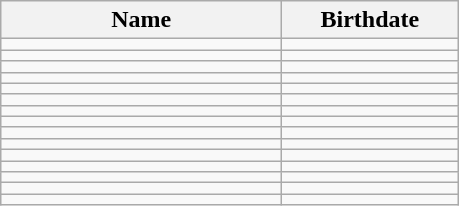<table class="wikitable sortable" style="float:left; margin-right:1em">
<tr>
<th style="width:180px">Name</th>
<th style="width:110px">Birthdate</th>
</tr>
<tr>
<td align="left"></td>
<td align="right"></td>
</tr>
<tr>
<td align="left"></td>
<td align="right"></td>
</tr>
<tr>
<td align="left"></td>
<td align="right"></td>
</tr>
<tr>
<td align="left"></td>
<td align="right"></td>
</tr>
<tr>
<td align="left"></td>
<td align="right"></td>
</tr>
<tr>
<td align="left"></td>
<td align="right"></td>
</tr>
<tr>
<td align="left"></td>
<td align="right"></td>
</tr>
<tr>
<td align="left"></td>
<td align="right"></td>
</tr>
<tr>
<td align="left"></td>
<td align="right"></td>
</tr>
<tr>
<td align="left"></td>
<td align="right"></td>
</tr>
<tr>
<td align="left"></td>
<td align="right"></td>
</tr>
<tr>
<td align="left"></td>
<td align="right"></td>
</tr>
<tr>
<td align="left"></td>
<td align="right"></td>
</tr>
<tr>
<td align="left"></td>
<td align="right"></td>
</tr>
<tr>
<td align="left"></td>
<td align="right"></td>
</tr>
</table>
